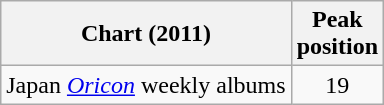<table class="wikitable sortable">
<tr>
<th>Chart (2011)</th>
<th>Peak<br>position</th>
</tr>
<tr>
<td>Japan <em><a href='#'>Oricon</a></em> weekly albums</td>
<td align="center">19</td>
</tr>
</table>
